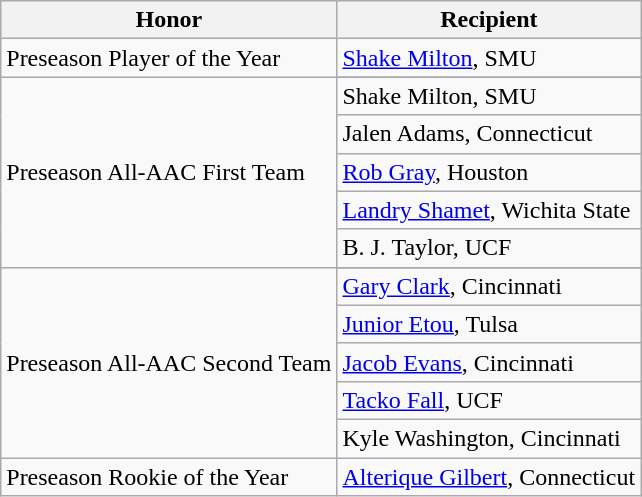<table class="wikitable" border="1">
<tr>
<th>Honor</th>
<th>Recipient</th>
</tr>
<tr>
<td>Preseason Player of the Year</td>
<td><a href='#'>Shake Milton</a>, SMU</td>
</tr>
<tr>
<td rowspan="6" valign="middle">Preseason All-AAC First Team</td>
</tr>
<tr>
<td>Shake Milton, SMU</td>
</tr>
<tr>
<td>Jalen Adams, Connecticut</td>
</tr>
<tr>
<td><a href='#'>Rob Gray</a>, Houston</td>
</tr>
<tr>
<td><a href='#'>Landry Shamet</a>, Wichita State</td>
</tr>
<tr>
<td>B. J. Taylor, UCF</td>
</tr>
<tr>
<td rowspan="6" valign="middle">Preseason All-AAC Second Team</td>
</tr>
<tr>
<td><a href='#'>Gary Clark</a>, Cincinnati</td>
</tr>
<tr>
<td><a href='#'>Junior Etou</a>, Tulsa</td>
</tr>
<tr>
<td><a href='#'>Jacob Evans</a>, Cincinnati</td>
</tr>
<tr>
<td><a href='#'>Tacko Fall</a>, UCF</td>
</tr>
<tr>
<td>Kyle Washington, Cincinnati</td>
</tr>
<tr>
<td>Preseason Rookie of the Year</td>
<td><a href='#'>Alterique Gilbert</a>, Connecticut</td>
</tr>
</table>
